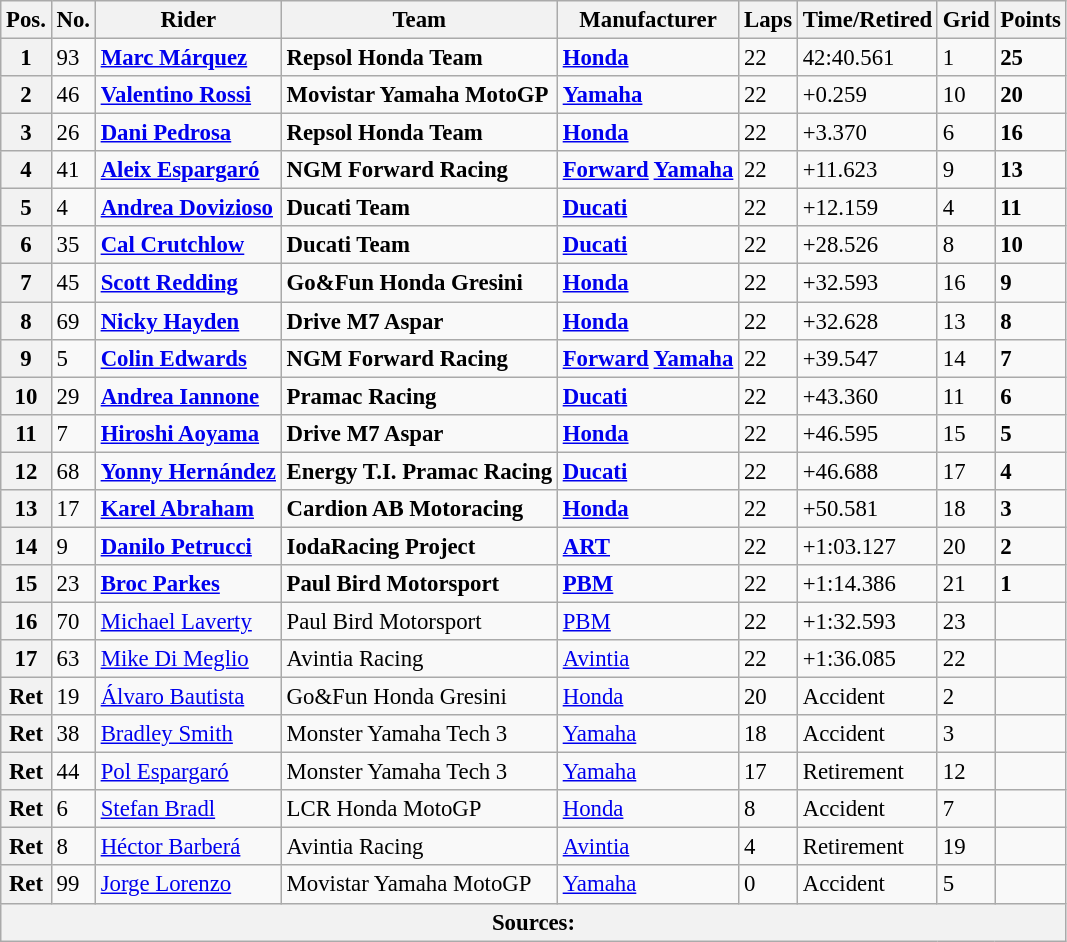<table class="wikitable" style="font-size: 95%;">
<tr>
<th>Pos.</th>
<th>No.</th>
<th>Rider</th>
<th>Team</th>
<th>Manufacturer</th>
<th>Laps</th>
<th>Time/Retired</th>
<th>Grid</th>
<th>Points</th>
</tr>
<tr>
<th>1</th>
<td>93</td>
<td> <strong><a href='#'>Marc Márquez</a></strong></td>
<td><strong>Repsol Honda Team</strong></td>
<td><strong><a href='#'>Honda</a></strong></td>
<td>22</td>
<td>42:40.561</td>
<td>1</td>
<td><strong>25</strong></td>
</tr>
<tr>
<th>2</th>
<td>46</td>
<td> <strong><a href='#'>Valentino Rossi</a></strong></td>
<td><strong>Movistar Yamaha MotoGP</strong></td>
<td><strong><a href='#'>Yamaha</a></strong></td>
<td>22</td>
<td>+0.259</td>
<td>10</td>
<td><strong>20</strong></td>
</tr>
<tr>
<th>3</th>
<td>26</td>
<td> <strong><a href='#'>Dani Pedrosa</a></strong></td>
<td><strong>Repsol Honda Team</strong></td>
<td><strong><a href='#'>Honda</a></strong></td>
<td>22</td>
<td>+3.370</td>
<td>6</td>
<td><strong>16</strong></td>
</tr>
<tr>
<th>4</th>
<td>41</td>
<td> <strong><a href='#'>Aleix Espargaró</a></strong></td>
<td><strong>NGM Forward Racing</strong></td>
<td><strong><a href='#'>Forward</a> <a href='#'>Yamaha</a></strong></td>
<td>22</td>
<td>+11.623</td>
<td>9</td>
<td><strong>13</strong></td>
</tr>
<tr>
<th>5</th>
<td>4</td>
<td> <strong><a href='#'>Andrea Dovizioso</a></strong></td>
<td><strong>Ducati Team</strong></td>
<td><strong><a href='#'>Ducati</a></strong></td>
<td>22</td>
<td>+12.159</td>
<td>4</td>
<td><strong>11</strong></td>
</tr>
<tr>
<th>6</th>
<td>35</td>
<td> <strong><a href='#'>Cal Crutchlow</a></strong></td>
<td><strong>Ducati Team</strong></td>
<td><strong><a href='#'>Ducati</a></strong></td>
<td>22</td>
<td>+28.526</td>
<td>8</td>
<td><strong>10</strong></td>
</tr>
<tr>
<th>7</th>
<td>45</td>
<td> <strong><a href='#'>Scott Redding</a></strong></td>
<td><strong>Go&Fun Honda Gresini</strong></td>
<td><strong><a href='#'>Honda</a></strong></td>
<td>22</td>
<td>+32.593</td>
<td>16</td>
<td><strong>9</strong></td>
</tr>
<tr>
<th>8</th>
<td>69</td>
<td> <strong><a href='#'>Nicky Hayden</a></strong></td>
<td><strong>Drive M7 Aspar</strong></td>
<td><strong><a href='#'>Honda</a></strong></td>
<td>22</td>
<td>+32.628</td>
<td>13</td>
<td><strong>8</strong></td>
</tr>
<tr>
<th>9</th>
<td>5</td>
<td> <strong><a href='#'>Colin Edwards</a></strong></td>
<td><strong>NGM Forward Racing</strong></td>
<td><strong><a href='#'>Forward</a> <a href='#'>Yamaha</a></strong></td>
<td>22</td>
<td>+39.547</td>
<td>14</td>
<td><strong>7</strong></td>
</tr>
<tr>
<th>10</th>
<td>29</td>
<td> <strong><a href='#'>Andrea Iannone</a></strong></td>
<td><strong>Pramac Racing</strong></td>
<td><strong><a href='#'>Ducati</a></strong></td>
<td>22</td>
<td>+43.360</td>
<td>11</td>
<td><strong>6</strong></td>
</tr>
<tr>
<th>11</th>
<td>7</td>
<td> <strong><a href='#'>Hiroshi Aoyama</a></strong></td>
<td><strong>Drive M7 Aspar</strong></td>
<td><strong><a href='#'>Honda</a></strong></td>
<td>22</td>
<td>+46.595</td>
<td>15</td>
<td><strong>5</strong></td>
</tr>
<tr>
<th>12</th>
<td>68</td>
<td> <strong><a href='#'>Yonny Hernández</a></strong></td>
<td><strong>Energy T.I. Pramac Racing</strong></td>
<td><strong><a href='#'>Ducati</a></strong></td>
<td>22</td>
<td>+46.688</td>
<td>17</td>
<td><strong>4</strong></td>
</tr>
<tr>
<th>13</th>
<td>17</td>
<td> <strong><a href='#'>Karel Abraham</a></strong></td>
<td><strong>Cardion AB Motoracing</strong></td>
<td><strong><a href='#'>Honda</a></strong></td>
<td>22</td>
<td>+50.581</td>
<td>18</td>
<td><strong>3</strong></td>
</tr>
<tr>
<th>14</th>
<td>9</td>
<td> <strong><a href='#'>Danilo Petrucci</a></strong></td>
<td><strong>IodaRacing Project</strong></td>
<td><strong><a href='#'>ART</a></strong></td>
<td>22</td>
<td>+1:03.127</td>
<td>20</td>
<td><strong>2</strong></td>
</tr>
<tr>
<th>15</th>
<td>23</td>
<td> <strong><a href='#'>Broc Parkes</a></strong></td>
<td><strong>Paul Bird Motorsport</strong></td>
<td><strong><a href='#'>PBM</a></strong></td>
<td>22</td>
<td>+1:14.386</td>
<td>21</td>
<td><strong>1</strong></td>
</tr>
<tr>
<th>16</th>
<td>70</td>
<td> <a href='#'>Michael Laverty</a></td>
<td>Paul Bird Motorsport</td>
<td><a href='#'>PBM</a></td>
<td>22</td>
<td>+1:32.593</td>
<td>23</td>
<td></td>
</tr>
<tr>
<th>17</th>
<td>63</td>
<td> <a href='#'>Mike Di Meglio</a></td>
<td>Avintia Racing</td>
<td><a href='#'>Avintia</a></td>
<td>22</td>
<td>+1:36.085</td>
<td>22</td>
<td></td>
</tr>
<tr>
<th>Ret</th>
<td>19</td>
<td> <a href='#'>Álvaro Bautista</a></td>
<td>Go&Fun Honda Gresini</td>
<td><a href='#'>Honda</a></td>
<td>20</td>
<td>Accident</td>
<td>2</td>
<td></td>
</tr>
<tr>
<th>Ret</th>
<td>38</td>
<td> <a href='#'>Bradley Smith</a></td>
<td>Monster Yamaha Tech 3</td>
<td><a href='#'>Yamaha</a></td>
<td>18</td>
<td>Accident</td>
<td>3</td>
<td></td>
</tr>
<tr>
<th>Ret</th>
<td>44</td>
<td> <a href='#'>Pol Espargaró</a></td>
<td>Monster Yamaha Tech 3</td>
<td><a href='#'>Yamaha</a></td>
<td>17</td>
<td>Retirement</td>
<td>12</td>
<td></td>
</tr>
<tr>
<th>Ret</th>
<td>6</td>
<td> <a href='#'>Stefan Bradl</a></td>
<td>LCR Honda MotoGP</td>
<td><a href='#'>Honda</a></td>
<td>8</td>
<td>Accident</td>
<td>7</td>
<td></td>
</tr>
<tr>
<th>Ret</th>
<td>8</td>
<td> <a href='#'>Héctor Barberá</a></td>
<td>Avintia Racing</td>
<td><a href='#'>Avintia</a></td>
<td>4</td>
<td>Retirement</td>
<td>19</td>
<td></td>
</tr>
<tr>
<th>Ret</th>
<td>99</td>
<td> <a href='#'>Jorge Lorenzo</a></td>
<td>Movistar Yamaha MotoGP</td>
<td><a href='#'>Yamaha</a></td>
<td>0</td>
<td>Accident</td>
<td>5</td>
<td></td>
</tr>
<tr>
<th colspan=9>Sources: </th>
</tr>
</table>
